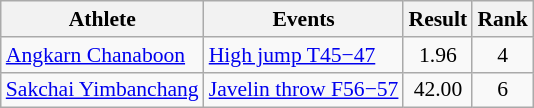<table class=wikitable style="font-size:90%">
<tr>
<th>Athlete</th>
<th>Events</th>
<th>Result</th>
<th>Rank</th>
</tr>
<tr align=center>
<td align=left><a href='#'>Angkarn Chanaboon</a></td>
<td align=left><a href='#'>High jump T45−47</a></td>
<td>1.96</td>
<td>4</td>
</tr>
<tr align=center>
<td align=left><a href='#'>Sakchai Yimbanchang</a></td>
<td align=left><a href='#'>Javelin throw F56−57</a></td>
<td>42.00</td>
<td>6</td>
</tr>
</table>
